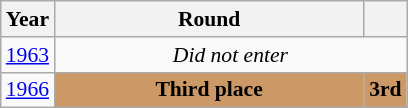<table class="wikitable" style="text-align: center; font-size:90%">
<tr>
<th>Year</th>
<th style="width:200px">Round</th>
<th></th>
</tr>
<tr>
<td><a href='#'>1963</a></td>
<td colspan="2"><em>Did not enter</em></td>
</tr>
<tr>
<td><a href='#'>1966</a></td>
<td bgcolor="cc9966"><strong>Third place</strong></td>
<td bgcolor="cc9966"><strong>3rd</strong></td>
</tr>
</table>
